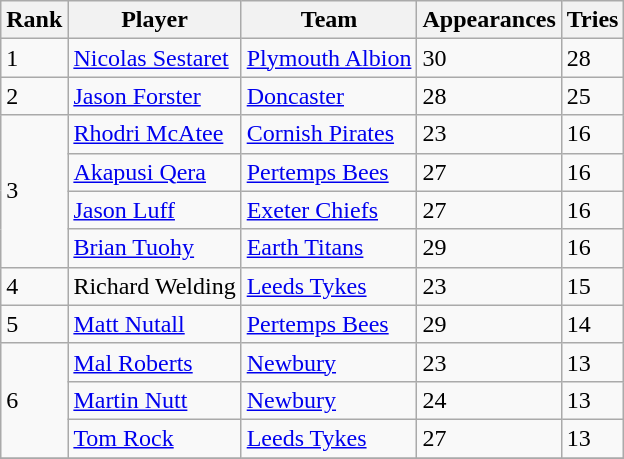<table class="wikitable">
<tr>
<th>Rank</th>
<th>Player</th>
<th>Team</th>
<th>Appearances</th>
<th>Tries</th>
</tr>
<tr>
<td>1</td>
<td> <a href='#'>Nicolas Sestaret</a></td>
<td><a href='#'>Plymouth Albion</a></td>
<td>30</td>
<td>28</td>
</tr>
<tr>
<td>2</td>
<td> <a href='#'>Jason Forster</a></td>
<td><a href='#'>Doncaster</a></td>
<td>28</td>
<td>25</td>
</tr>
<tr>
<td rowspan=4>3</td>
<td> <a href='#'>Rhodri McAtee</a></td>
<td><a href='#'>Cornish Pirates</a></td>
<td>23</td>
<td>16</td>
</tr>
<tr>
<td> <a href='#'>Akapusi Qera</a></td>
<td><a href='#'>Pertemps Bees</a></td>
<td>27</td>
<td>16</td>
</tr>
<tr>
<td> <a href='#'>Jason Luff</a></td>
<td><a href='#'>Exeter Chiefs</a></td>
<td>27</td>
<td>16</td>
</tr>
<tr>
<td> <a href='#'>Brian Tuohy</a></td>
<td><a href='#'>Earth Titans</a></td>
<td>29</td>
<td>16</td>
</tr>
<tr>
<td>4</td>
<td> Richard Welding</td>
<td><a href='#'>Leeds Tykes</a></td>
<td>23</td>
<td>15</td>
</tr>
<tr>
<td>5</td>
<td> <a href='#'>Matt Nutall</a></td>
<td><a href='#'>Pertemps Bees</a></td>
<td>29</td>
<td>14</td>
</tr>
<tr>
<td rowspan=3>6</td>
<td> <a href='#'>Mal Roberts</a></td>
<td><a href='#'>Newbury</a></td>
<td>23</td>
<td>13</td>
</tr>
<tr>
<td> <a href='#'>Martin Nutt</a></td>
<td><a href='#'>Newbury</a></td>
<td>24</td>
<td>13</td>
</tr>
<tr>
<td> <a href='#'>Tom Rock</a></td>
<td><a href='#'>Leeds Tykes</a></td>
<td>27</td>
<td>13</td>
</tr>
<tr>
</tr>
</table>
